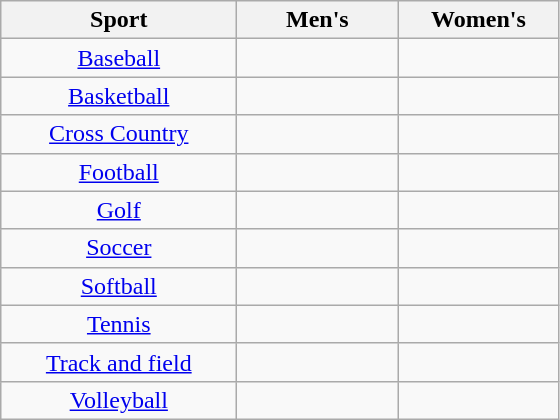<table class="wikitable" style= text-align:center>
<tr>
<th width=150px>Sport</th>
<th width=100px>Men's</th>
<th width=100px>Women's</th>
</tr>
<tr>
<td><a href='#'>Baseball</a></td>
<td></td>
<td></td>
</tr>
<tr>
<td><a href='#'>Basketball</a></td>
<td></td>
<td></td>
</tr>
<tr>
<td><a href='#'>Cross Country</a></td>
<td></td>
<td></td>
</tr>
<tr>
<td><a href='#'>Football</a></td>
<td></td>
<td></td>
</tr>
<tr>
<td><a href='#'>Golf</a></td>
<td></td>
<td></td>
</tr>
<tr>
<td><a href='#'>Soccer</a></td>
<td></td>
<td></td>
</tr>
<tr>
<td><a href='#'>Softball</a></td>
<td></td>
<td></td>
</tr>
<tr>
<td><a href='#'>Tennis</a></td>
<td></td>
<td></td>
</tr>
<tr>
<td><a href='#'>Track and field</a></td>
<td></td>
<td></td>
</tr>
<tr>
<td><a href='#'>Volleyball</a></td>
<td></td>
<td></td>
</tr>
</table>
